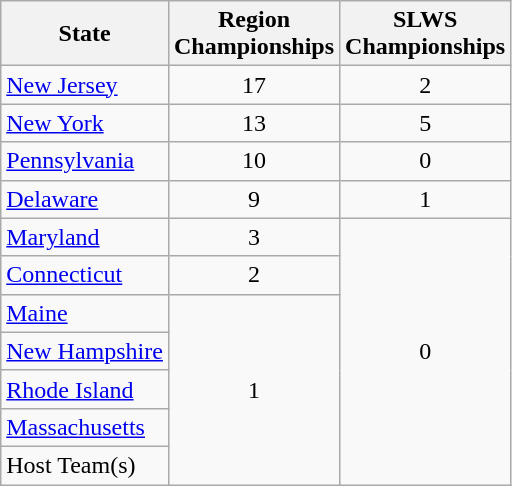<table class="wikitable">
<tr>
<th>State</th>
<th>Region<br>Championships</th>
<th>SLWS<br>Championships</th>
</tr>
<tr>
<td> <a href='#'>New Jersey</a></td>
<td align=center>17</td>
<td align=center>2</td>
</tr>
<tr>
<td> <a href='#'>New York</a></td>
<td align=center>13</td>
<td align=center>5</td>
</tr>
<tr>
<td> <a href='#'>Pennsylvania</a></td>
<td align=center>10</td>
<td align=center>0</td>
</tr>
<tr>
<td> <a href='#'>Delaware</a></td>
<td align=center>9</td>
<td align=center>1</td>
</tr>
<tr>
<td> <a href='#'>Maryland</a></td>
<td align=center>3</td>
<td align=center rowspan=7>0</td>
</tr>
<tr>
<td> <a href='#'>Connecticut</a></td>
<td align=center>2</td>
</tr>
<tr>
<td> <a href='#'>Maine</a></td>
<td align=center rowspan=5>1</td>
</tr>
<tr>
<td> <a href='#'>New Hampshire</a></td>
</tr>
<tr>
<td> <a href='#'>Rhode Island</a></td>
</tr>
<tr>
<td> <a href='#'>Massachusetts</a></td>
</tr>
<tr>
<td> Host Team(s)</td>
</tr>
</table>
